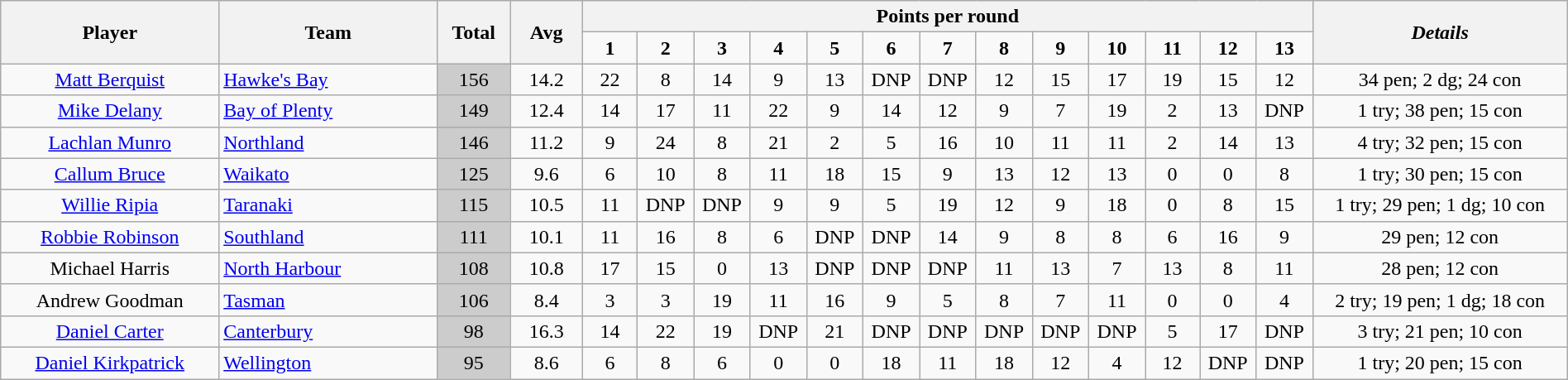<table class="wikitable" style="text-align:center" width=100%>
<tr>
<th rowspan=2 width=12%>Player</th>
<th rowspan=2 width=12%>Team</th>
<th rowspan=2 width=4%>Total</th>
<th rowspan=2 width=4%>Avg</th>
<th colspan=13>Points per round</th>
<th rowspan=2 width=14%><em>Details</em></th>
</tr>
<tr>
<td width=3%><strong>1</strong></td>
<td width=3%><strong>2</strong></td>
<td width=3%><strong>3</strong></td>
<td width=3%><strong>4</strong></td>
<td width=3%><strong>5</strong></td>
<td width=3%><strong>6</strong></td>
<td width=3%><strong>7</strong></td>
<td width=3%><strong>8</strong></td>
<td width=3%><strong>9</strong></td>
<td width=3%><strong>10</strong></td>
<td width=3%><strong>11</strong></td>
<td width=3%><strong>12</strong></td>
<td width=3%><strong>13</strong></td>
</tr>
<tr>
<td><a href='#'>Matt Berquist</a></td>
<td align=left><a href='#'>Hawke's Bay</a></td>
<td bgcolor=#cccccc>156</td>
<td>14.2</td>
<td>22</td>
<td>8</td>
<td>14</td>
<td>9</td>
<td>13</td>
<td>DNP</td>
<td>DNP</td>
<td>12</td>
<td>15</td>
<td>17</td>
<td>19</td>
<td>15</td>
<td>12</td>
<td>34 pen; 2 dg; 24 con</td>
</tr>
<tr>
<td><a href='#'>Mike Delany</a></td>
<td align=left><a href='#'>Bay of Plenty</a></td>
<td bgcolor=#cccccc>149</td>
<td>12.4</td>
<td>14</td>
<td>17</td>
<td>11</td>
<td>22</td>
<td>9</td>
<td>14</td>
<td>12</td>
<td>9</td>
<td>7</td>
<td>19</td>
<td>2</td>
<td>13</td>
<td>DNP</td>
<td>1 try; 38 pen; 15 con</td>
</tr>
<tr>
<td><a href='#'>Lachlan Munro</a></td>
<td align=left><a href='#'>Northland</a></td>
<td bgcolor=#cccccc>146</td>
<td>11.2</td>
<td>9</td>
<td>24</td>
<td>8</td>
<td>21</td>
<td>2</td>
<td>5</td>
<td>16</td>
<td>10</td>
<td>11</td>
<td>11</td>
<td>2</td>
<td>14</td>
<td>13</td>
<td>4 try; 32 pen; 15 con</td>
</tr>
<tr>
<td><a href='#'>Callum Bruce</a></td>
<td align=left><a href='#'>Waikato</a></td>
<td bgcolor=#cccccc>125</td>
<td>9.6</td>
<td>6</td>
<td>10</td>
<td>8</td>
<td>11</td>
<td>18</td>
<td>15</td>
<td>9</td>
<td>13</td>
<td>12</td>
<td>13</td>
<td>0</td>
<td>0</td>
<td>8</td>
<td>1 try; 30 pen; 15 con</td>
</tr>
<tr>
<td><a href='#'>Willie Ripia</a></td>
<td align=left><a href='#'>Taranaki</a></td>
<td bgcolor=#cccccc>115</td>
<td>10.5</td>
<td>11</td>
<td>DNP</td>
<td>DNP</td>
<td>9</td>
<td>9</td>
<td>5</td>
<td>19</td>
<td>12</td>
<td>9</td>
<td>18</td>
<td>0</td>
<td>8</td>
<td>15</td>
<td>1 try; 29 pen; 1 dg; 10 con</td>
</tr>
<tr>
<td><a href='#'>Robbie Robinson</a></td>
<td align=left><a href='#'>Southland</a></td>
<td bgcolor=#cccccc>111</td>
<td>10.1</td>
<td>11</td>
<td>16</td>
<td>8</td>
<td>6</td>
<td>DNP</td>
<td>DNP</td>
<td>14</td>
<td>9</td>
<td>8</td>
<td>8</td>
<td>6</td>
<td>16</td>
<td>9</td>
<td>29 pen; 12 con</td>
</tr>
<tr>
<td>Michael Harris</td>
<td align=left><a href='#'>North Harbour</a></td>
<td bgcolor=#cccccc>108</td>
<td>10.8</td>
<td>17</td>
<td>15</td>
<td>0</td>
<td>13</td>
<td>DNP</td>
<td>DNP</td>
<td>DNP</td>
<td>11</td>
<td>13</td>
<td>7</td>
<td>13</td>
<td>8</td>
<td>11</td>
<td>28 pen; 12 con</td>
</tr>
<tr>
<td>Andrew Goodman</td>
<td align=left><a href='#'>Tasman</a></td>
<td bgcolor=#cccccc>106</td>
<td>8.4</td>
<td>3</td>
<td>3</td>
<td>19</td>
<td>11</td>
<td>16</td>
<td>9</td>
<td>5</td>
<td>8</td>
<td>7</td>
<td>11</td>
<td>0</td>
<td>0</td>
<td>4</td>
<td>2 try; 19 pen; 1 dg; 18 con</td>
</tr>
<tr>
<td><a href='#'>Daniel Carter</a></td>
<td align=left><a href='#'>Canterbury</a></td>
<td bgcolor=#cccccc>98</td>
<td>16.3</td>
<td>14</td>
<td>22</td>
<td>19</td>
<td>DNP</td>
<td>21</td>
<td>DNP</td>
<td>DNP</td>
<td>DNP</td>
<td>DNP</td>
<td>DNP</td>
<td>5</td>
<td>17</td>
<td>DNP</td>
<td>3 try; 21 pen; 10 con</td>
</tr>
<tr>
<td><a href='#'>Daniel Kirkpatrick</a></td>
<td align=left><a href='#'>Wellington</a></td>
<td bgcolor=#cccccc>95</td>
<td>8.6</td>
<td>6</td>
<td>8</td>
<td>6</td>
<td>0</td>
<td>0</td>
<td>18</td>
<td>11</td>
<td>18</td>
<td>12</td>
<td>4</td>
<td>12</td>
<td>DNP</td>
<td>DNP</td>
<td>1 try; 20 pen; 15 con</td>
</tr>
</table>
